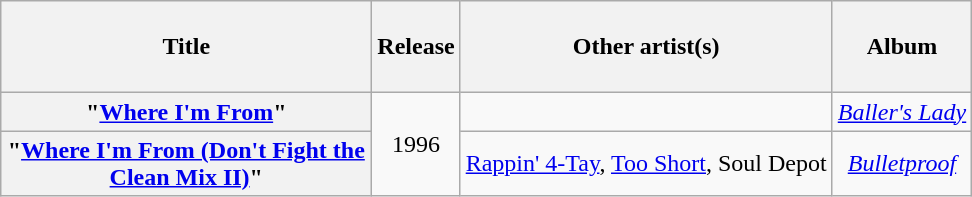<table class="wikitable plainrowheaders" style="text-align:center;">
<tr>
<th scope="col" style="width:15em;"><br>Title<br><br></th>
<th scope="col">Release</th>
<th scope="col">Other artist(s)</th>
<th scope="col">Album</th>
</tr>
<tr>
<th scope="row">"<a href='#'>Where I'm From</a>"</th>
<td rowspan="2">1996</td>
<td></td>
<td><em><a href='#'>Baller's Lady</a></em></td>
</tr>
<tr>
<th scope="row">"<a href='#'>Where I'm From (Don't Fight the Clean Mix II)</a>"</th>
<td><a href='#'>Rappin' 4-Tay</a>, <a href='#'>Too Short</a>, Soul Depot</td>
<td><em><a href='#'>Bulletproof</a></em></td>
</tr>
</table>
